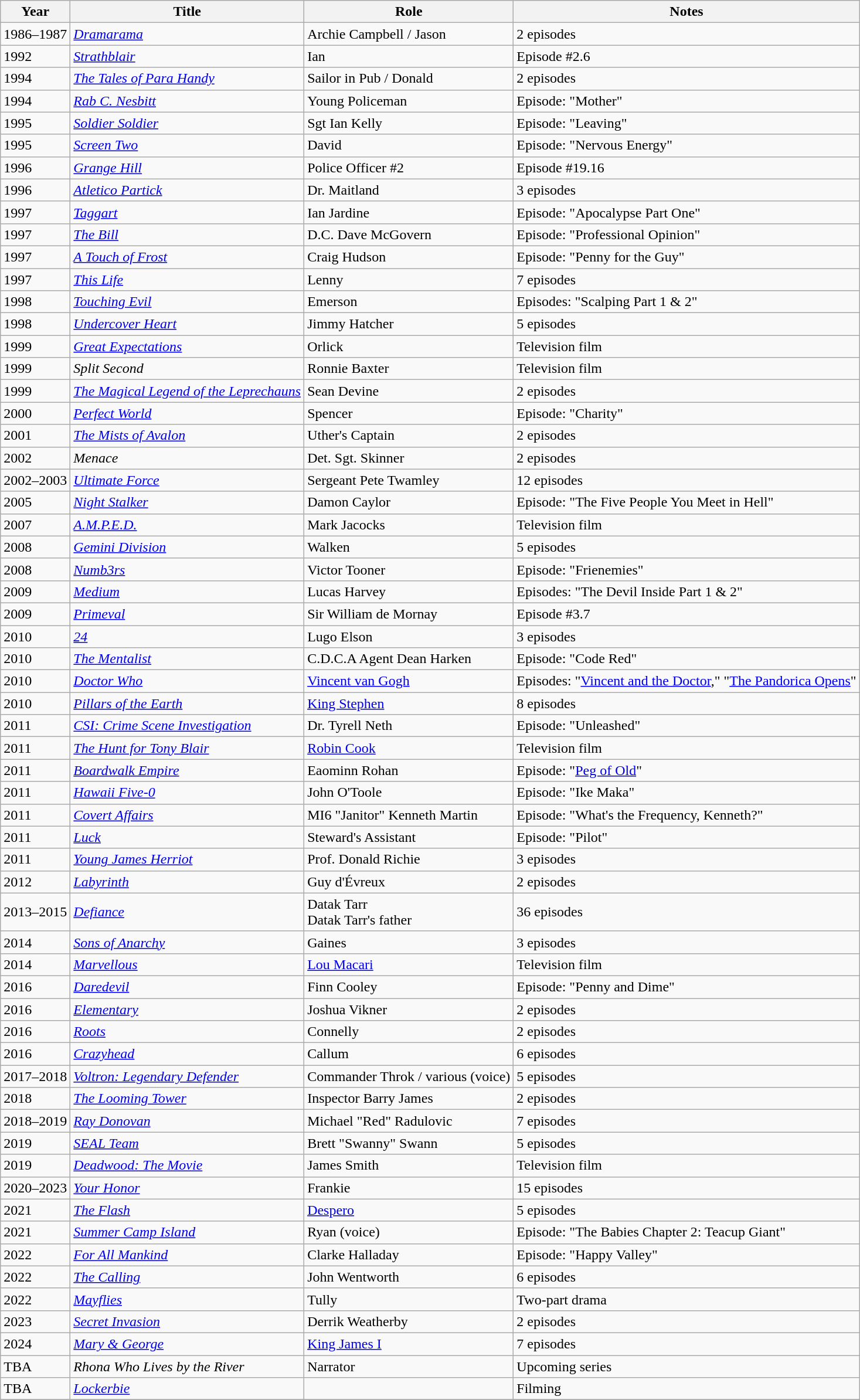<table class="wikitable sortable">
<tr>
<th>Year</th>
<th>Title</th>
<th>Role</th>
<th>Notes</th>
</tr>
<tr>
<td>1986–1987</td>
<td><em><a href='#'>Dramarama</a></em></td>
<td>Archie Campbell / Jason</td>
<td>2 episodes</td>
</tr>
<tr>
<td>1992</td>
<td><em><a href='#'>Strathblair</a></em></td>
<td>Ian</td>
<td>Episode #2.6</td>
</tr>
<tr>
<td>1994</td>
<td><em><a href='#'>The Tales of Para Handy</a></em></td>
<td>Sailor in Pub / Donald</td>
<td>2 episodes</td>
</tr>
<tr>
<td>1994</td>
<td><em><a href='#'>Rab C. Nesbitt</a></em></td>
<td>Young Policeman</td>
<td>Episode: "Mother"</td>
</tr>
<tr>
<td>1995</td>
<td><em><a href='#'>Soldier Soldier</a></em></td>
<td>Sgt Ian Kelly</td>
<td>Episode: "Leaving"</td>
</tr>
<tr>
<td>1995</td>
<td><em><a href='#'>Screen Two</a></em></td>
<td>David</td>
<td>Episode: "Nervous Energy"</td>
</tr>
<tr>
<td>1996</td>
<td><em><a href='#'>Grange Hill</a></em></td>
<td>Police Officer #2</td>
<td>Episode #19.16</td>
</tr>
<tr>
<td>1996</td>
<td><em><a href='#'>Atletico Partick</a></em></td>
<td>Dr. Maitland</td>
<td>3 episodes</td>
</tr>
<tr>
<td>1997</td>
<td><em><a href='#'>Taggart</a></em></td>
<td>Ian Jardine</td>
<td>Episode: "Apocalypse Part One"</td>
</tr>
<tr>
<td>1997</td>
<td><em><a href='#'>The Bill</a></em></td>
<td>D.C. Dave McGovern</td>
<td>Episode: "Professional Opinion"</td>
</tr>
<tr>
<td>1997</td>
<td><em><a href='#'>A Touch of Frost</a></em></td>
<td>Craig Hudson</td>
<td>Episode: "Penny for the Guy"</td>
</tr>
<tr>
<td>1997</td>
<td><em><a href='#'>This Life</a></em></td>
<td>Lenny</td>
<td>7 episodes</td>
</tr>
<tr>
<td>1998</td>
<td><em><a href='#'>Touching Evil</a></em></td>
<td>Emerson</td>
<td>Episodes: "Scalping Part 1 & 2"</td>
</tr>
<tr>
<td>1998</td>
<td><em><a href='#'>Undercover Heart</a></em></td>
<td>Jimmy Hatcher</td>
<td>5 episodes</td>
</tr>
<tr>
<td>1999</td>
<td><em><a href='#'>Great Expectations</a></em></td>
<td>Orlick</td>
<td>Television film</td>
</tr>
<tr>
<td>1999</td>
<td><em>Split Second</em></td>
<td>Ronnie Baxter</td>
<td>Television film</td>
</tr>
<tr>
<td>1999</td>
<td><em><a href='#'>The Magical Legend of the Leprechauns</a></em></td>
<td>Sean Devine</td>
<td>2 episodes</td>
</tr>
<tr>
<td>2000</td>
<td><em><a href='#'>Perfect World</a></em></td>
<td>Spencer</td>
<td>Episode: "Charity"</td>
</tr>
<tr>
<td>2001</td>
<td><em><a href='#'>The Mists of Avalon</a></em></td>
<td>Uther's Captain</td>
<td>2 episodes</td>
</tr>
<tr>
<td>2002</td>
<td><em>Menace</em></td>
<td>Det. Sgt. Skinner</td>
<td>2 episodes</td>
</tr>
<tr>
<td>2002–2003</td>
<td><em><a href='#'>Ultimate Force</a></em></td>
<td>Sergeant Pete Twamley</td>
<td>12 episodes</td>
</tr>
<tr>
<td>2005</td>
<td><em><a href='#'>Night Stalker</a></em></td>
<td>Damon Caylor</td>
<td>Episode: "The Five People You Meet in Hell"</td>
</tr>
<tr>
<td>2007</td>
<td><em><a href='#'>A.M.P.E.D.</a></em></td>
<td>Mark Jacocks</td>
<td>Television film</td>
</tr>
<tr>
<td>2008</td>
<td><em><a href='#'>Gemini Division</a></em></td>
<td>Walken</td>
<td>5 episodes</td>
</tr>
<tr>
<td>2008</td>
<td><em><a href='#'>Numb3rs</a></em></td>
<td>Victor Tooner</td>
<td>Episode: "Frienemies"</td>
</tr>
<tr>
<td>2009</td>
<td><em><a href='#'>Medium</a></em></td>
<td>Lucas Harvey</td>
<td>Episodes: "The Devil Inside Part 1 & 2"</td>
</tr>
<tr>
<td>2009</td>
<td><em><a href='#'>Primeval</a></em></td>
<td>Sir William de Mornay</td>
<td>Episode #3.7</td>
</tr>
<tr>
<td>2010</td>
<td><em><a href='#'>24</a></em></td>
<td>Lugo Elson</td>
<td>3 episodes</td>
</tr>
<tr>
<td>2010</td>
<td><em><a href='#'>The Mentalist</a></em></td>
<td>C.D.C.A Agent Dean Harken</td>
<td>Episode: "Code Red"</td>
</tr>
<tr>
<td>2010</td>
<td><em><a href='#'>Doctor Who</a></em></td>
<td><a href='#'>Vincent van Gogh</a></td>
<td>Episodes: "<a href='#'>Vincent and the Doctor</a>," "<a href='#'>The Pandorica Opens</a>"</td>
</tr>
<tr>
<td>2010</td>
<td><em><a href='#'>Pillars of the Earth</a></em></td>
<td><a href='#'>King Stephen</a></td>
<td>8 episodes</td>
</tr>
<tr>
<td>2011</td>
<td><em><a href='#'>CSI: Crime Scene Investigation</a></em></td>
<td>Dr. Tyrell Neth</td>
<td>Episode: "Unleashed"</td>
</tr>
<tr>
<td>2011</td>
<td><em><a href='#'>The Hunt for Tony Blair</a></em></td>
<td><a href='#'>Robin Cook</a></td>
<td>Television film</td>
</tr>
<tr>
<td>2011</td>
<td><em><a href='#'>Boardwalk Empire</a></em></td>
<td>Eaominn Rohan</td>
<td>Episode: "<a href='#'>Peg of Old</a>"</td>
</tr>
<tr>
<td>2011</td>
<td><em><a href='#'>Hawaii Five-0</a></em></td>
<td>John O'Toole</td>
<td>Episode: "Ike Maka"</td>
</tr>
<tr>
<td>2011</td>
<td><em><a href='#'>Covert Affairs</a></em></td>
<td>MI6 "Janitor" Kenneth Martin</td>
<td>Episode: "What's the Frequency, Kenneth?"</td>
</tr>
<tr>
<td>2011</td>
<td><em><a href='#'>Luck</a></em></td>
<td>Steward's Assistant</td>
<td>Episode: "Pilot"</td>
</tr>
<tr>
<td>2011</td>
<td><em><a href='#'>Young James Herriot</a></em></td>
<td>Prof. Donald Richie</td>
<td>3 episodes</td>
</tr>
<tr>
<td>2012</td>
<td><em><a href='#'>Labyrinth</a></em></td>
<td>Guy d'Évreux</td>
<td>2 episodes</td>
</tr>
<tr>
<td>2013–2015</td>
<td><em><a href='#'>Defiance</a></em></td>
<td>Datak Tarr<br>Datak Tarr's father</td>
<td>36 episodes</td>
</tr>
<tr>
<td>2014</td>
<td><em><a href='#'>Sons of Anarchy</a></em></td>
<td>Gaines</td>
<td>3 episodes</td>
</tr>
<tr>
<td>2014</td>
<td><em><a href='#'>Marvellous</a></em></td>
<td><a href='#'>Lou Macari</a></td>
<td>Television film</td>
</tr>
<tr>
<td>2016</td>
<td><em><a href='#'>Daredevil</a></em></td>
<td>Finn Cooley</td>
<td>Episode: "Penny and Dime"</td>
</tr>
<tr>
<td>2016</td>
<td><em><a href='#'>Elementary</a></em></td>
<td>Joshua Vikner</td>
<td>2 episodes</td>
</tr>
<tr>
<td>2016</td>
<td><em><a href='#'>Roots</a></em></td>
<td>Connelly</td>
<td>2 episodes</td>
</tr>
<tr>
<td>2016</td>
<td><em><a href='#'>Crazyhead</a></em></td>
<td>Callum</td>
<td>6 episodes</td>
</tr>
<tr>
<td>2017–2018</td>
<td><em><a href='#'>Voltron: Legendary Defender</a></em></td>
<td>Commander Throk / various (voice)</td>
<td>5 episodes</td>
</tr>
<tr>
<td>2018</td>
<td><em><a href='#'>The Looming Tower</a></em></td>
<td>Inspector Barry James</td>
<td>2 episodes</td>
</tr>
<tr>
<td>2018–2019</td>
<td><em><a href='#'>Ray Donovan</a></em></td>
<td>Michael "Red" Radulovic</td>
<td>7 episodes</td>
</tr>
<tr>
<td>2019</td>
<td><em><a href='#'>SEAL Team</a></em></td>
<td>Brett "Swanny" Swann</td>
<td>5 episodes</td>
</tr>
<tr>
<td>2019</td>
<td><em><a href='#'>Deadwood: The Movie</a></em></td>
<td>James Smith</td>
<td>Television film</td>
</tr>
<tr>
<td>2020–2023</td>
<td><em><a href='#'>Your Honor</a></em></td>
<td>Frankie</td>
<td>15 episodes</td>
</tr>
<tr>
<td>2021</td>
<td><em><a href='#'>The Flash</a></em></td>
<td><a href='#'>Despero</a></td>
<td>5 episodes</td>
</tr>
<tr>
<td>2021</td>
<td><em><a href='#'>Summer Camp Island</a></em></td>
<td>Ryan (voice)</td>
<td>Episode: "The Babies Chapter 2: Teacup Giant"</td>
</tr>
<tr>
<td>2022</td>
<td><em><a href='#'>For All Mankind</a></em></td>
<td>Clarke Halladay</td>
<td>Episode: "Happy Valley"</td>
</tr>
<tr>
<td>2022</td>
<td><em><a href='#'>The Calling</a></em></td>
<td>John Wentworth</td>
<td>6 episodes</td>
</tr>
<tr>
<td>2022</td>
<td><em><a href='#'>Mayflies</a></em></td>
<td>Tully</td>
<td>Two-part drama</td>
</tr>
<tr>
<td>2023</td>
<td><em><a href='#'>Secret Invasion</a></em></td>
<td>Derrik Weatherby</td>
<td>2 episodes</td>
</tr>
<tr>
<td>2024</td>
<td><em><a href='#'>Mary & George</a></em></td>
<td><a href='#'>King James I</a></td>
<td>7 episodes</td>
</tr>
<tr>
<td>TBA</td>
<td><em>Rhona Who Lives by the River</em></td>
<td>Narrator</td>
<td>Upcoming series</td>
</tr>
<tr>
<td>TBA</td>
<td><em><a href='#'>Lockerbie</a></em></td>
<td></td>
<td>Filming</td>
</tr>
<tr>
</tr>
</table>
